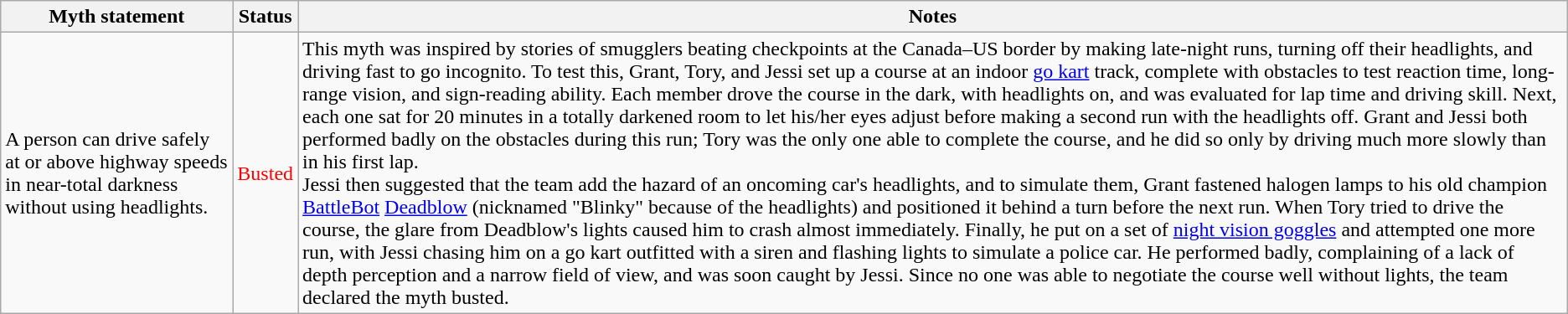<table class="wikitable plainrowheaders">
<tr>
<th>Myth statement</th>
<th>Status</th>
<th>Notes</th>
</tr>
<tr>
<td>A person can drive safely at or above highway speeds in near-total darkness without using headlights.</td>
<td style="color:red">Busted</td>
<td>This myth was inspired by stories of smugglers beating checkpoints at the Canada–US border by making late-night runs, turning off their headlights, and driving fast to go incognito. To test this, Grant, Tory, and Jessi set up a course at an indoor <a href='#'>go kart</a> track, complete with obstacles to test reaction time, long-range vision, and sign-reading ability. Each member drove the course in the dark, with headlights on, and was evaluated for lap time and driving skill. Next, each one sat for 20 minutes in a totally darkened room to let his/her eyes adjust before making a second run with the headlights off. Grant and Jessi both performed badly on the obstacles during this run; Tory was the only one able to complete the course, and he did so only by driving much more slowly than in his first lap.<br>Jessi then suggested that the team add the hazard of an oncoming car's headlights, and to simulate them, Grant fastened halogen lamps to his old champion <a href='#'>BattleBot</a> <a href='#'>Deadblow</a> (nicknamed "Blinky" because of the headlights) and positioned it behind a turn before the next run. When Tory tried to drive the course, the glare from Deadblow's lights caused him to crash almost immediately. Finally, he put on a set of <a href='#'>night vision goggles</a> and attempted one more run, with Jessi chasing him on a go kart outfitted with a siren and flashing lights to simulate a police car. He performed badly, complaining of a lack of depth perception and a narrow field of view, and was soon caught by Jessi. Since no one was able to negotiate the course well without lights, the team declared the myth busted.</td>
</tr>
</table>
